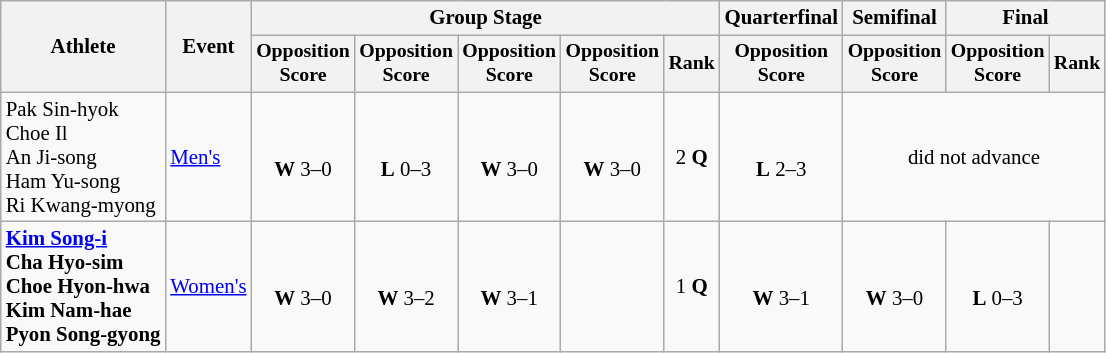<table class=wikitable style=font-size:87%;text-align:center>
<tr>
<th rowspan="2">Athlete</th>
<th rowspan="2">Event</th>
<th colspan="5">Group Stage</th>
<th>Quarterfinal</th>
<th>Semifinal</th>
<th colspan="2">Final</th>
</tr>
<tr style="font-size:95%">
<th>Opposition<br>Score</th>
<th>Opposition<br>Score</th>
<th>Opposition<br>Score</th>
<th>Opposition<br>Score</th>
<th>Rank</th>
<th>Opposition<br>Score</th>
<th>Opposition<br>Score</th>
<th>Opposition<br>Score</th>
<th>Rank</th>
</tr>
<tr>
<td align=left>Pak Sin-hyok<br>Choe Il<br>An Ji-song<br>Ham Yu-song<br>Ri Kwang-myong</td>
<td align=left><a href='#'>Men's</a></td>
<td><br><strong>W</strong> 3–0</td>
<td><br><strong>L</strong> 0–3</td>
<td><br><strong>W</strong> 3–0</td>
<td><br><strong>W</strong> 3–0</td>
<td>2 <strong>Q</strong></td>
<td><br><strong>L</strong> 2–3</td>
<td colspan=3>did not advance</td>
</tr>
<tr>
<td align=left><strong><a href='#'>Kim Song-i</a><br>Cha Hyo-sim<br>Choe Hyon-hwa<br>Kim Nam-hae<br>Pyon Song-gyong</strong></td>
<td align=left><a href='#'>Women's</a></td>
<td><br><strong>W</strong> 3–0</td>
<td><br><strong>W</strong> 3–2</td>
<td><br><strong>W</strong> 3–1</td>
<td></td>
<td>1 <strong>Q</strong></td>
<td><br><strong>W</strong> 3–1</td>
<td><br><strong>W</strong> 3–0</td>
<td><br><strong>L</strong> 0–3</td>
<td></td>
</tr>
</table>
